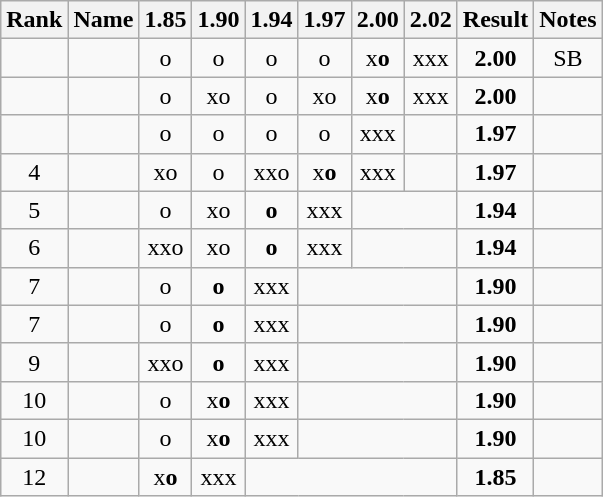<table class="sortable wikitable">
<tr>
<th>Rank</th>
<th>Name</th>
<th>1.85</th>
<th>1.90</th>
<th>1.94</th>
<th>1.97</th>
<th>2.00</th>
<th>2.02</th>
<th>Result</th>
<th>Notes</th>
</tr>
<tr style="text-align:center;">
<td></td>
<td align="left"></td>
<td>o</td>
<td>o</td>
<td>o</td>
<td>o</td>
<td>x<strong>o</strong></td>
<td>xxx</td>
<td><strong>2.00</strong></td>
<td>SB</td>
</tr>
<tr style="text-align:center;">
<td></td>
<td align="left"></td>
<td>o</td>
<td>xo</td>
<td>o</td>
<td>xo</td>
<td>x<strong>o</strong></td>
<td>xxx</td>
<td><strong>2.00</strong></td>
<td></td>
</tr>
<tr style="text-align:center;">
<td></td>
<td align="left"></td>
<td>o</td>
<td>o</td>
<td>o</td>
<td>o</td>
<td>xxx</td>
<td></td>
<td><strong>1.97</strong></td>
<td></td>
</tr>
<tr style="text-align:center;">
<td>4</td>
<td align="left"></td>
<td>xo</td>
<td>o</td>
<td>xxo</td>
<td>x<strong>o</strong></td>
<td>xxx</td>
<td></td>
<td><strong>1.97</strong></td>
<td></td>
</tr>
<tr style="text-align:center;">
<td>5</td>
<td align="left"></td>
<td>o</td>
<td>xo</td>
<td><strong>o</strong></td>
<td>xxx</td>
<td colspan="2"></td>
<td><strong>1.94</strong></td>
<td></td>
</tr>
<tr style="text-align:center;">
<td>6</td>
<td align="left"></td>
<td>xxo</td>
<td>xo</td>
<td><strong>o</strong></td>
<td>xxx</td>
<td colspan="2"></td>
<td><strong>1.94</strong></td>
<td></td>
</tr>
<tr style="text-align:center;">
<td>7</td>
<td align="left"></td>
<td>o</td>
<td><strong>o</strong></td>
<td>xxx</td>
<td colspan="3"></td>
<td><strong>1.90</strong></td>
<td></td>
</tr>
<tr style="text-align:center;">
<td>7</td>
<td align="left"></td>
<td>o</td>
<td><strong>o</strong></td>
<td>xxx</td>
<td colspan="3"></td>
<td><strong>1.90</strong></td>
<td></td>
</tr>
<tr style="text-align:center;">
<td>9</td>
<td align="left"></td>
<td>xxo</td>
<td><strong>o</strong></td>
<td>xxx</td>
<td colspan="3"></td>
<td><strong>1.90</strong></td>
<td></td>
</tr>
<tr style="text-align:center;">
<td>10</td>
<td align="left"></td>
<td>o</td>
<td>x<strong>o</strong></td>
<td>xxx</td>
<td colspan="3"></td>
<td><strong>1.90</strong></td>
<td></td>
</tr>
<tr style="text-align:center;">
<td>10</td>
<td align="left"></td>
<td>o</td>
<td>x<strong>o</strong></td>
<td>xxx</td>
<td colspan="3"></td>
<td><strong>1.90</strong></td>
<td></td>
</tr>
<tr style="text-align:center;">
<td>12</td>
<td align="left"></td>
<td>x<strong>o</strong></td>
<td>xxx</td>
<td colspan="4"></td>
<td><strong>1.85</strong></td>
<td></td>
</tr>
</table>
